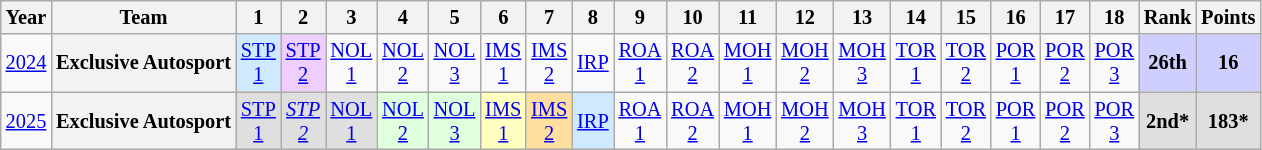<table class="wikitable" style="text-align:center; font-size:85%">
<tr>
<th>Year</th>
<th>Team</th>
<th>1</th>
<th>2</th>
<th>3</th>
<th>4</th>
<th>5</th>
<th>6</th>
<th>7</th>
<th>8</th>
<th>9</th>
<th>10</th>
<th>11</th>
<th>12</th>
<th>13</th>
<th>14</th>
<th>15</th>
<th>16</th>
<th>17</th>
<th>18</th>
<th>Rank</th>
<th>Points</th>
</tr>
<tr>
<td><a href='#'>2024</a></td>
<th>Exclusive Autosport</th>
<td style="background:#CFEAFF;"><a href='#'>STP<br>1</a><br></td>
<td style="background:#EFCFFF;"><a href='#'>STP<br>2</a><br></td>
<td style="background:#;"><a href='#'>NOL<br>1</a><br></td>
<td style="background:#;"><a href='#'>NOL<br>2</a><br></td>
<td style="background:#;"><a href='#'>NOL<br>3</a><br></td>
<td style="background:#;"><a href='#'>IMS<br>1</a><br></td>
<td style="background:#;"><a href='#'>IMS<br>2</a><br></td>
<td style="background:#;"><a href='#'>IRP</a><br></td>
<td style="background:#;"><a href='#'>ROA<br>1</a><br></td>
<td style="background:#;"><a href='#'>ROA<br>2</a><br></td>
<td style="background:#;"><a href='#'>MOH<br>1</a><br></td>
<td style="background:#;"><a href='#'>MOH<br>2</a><br></td>
<td style="background:#;"><a href='#'>MOH<br>3</a><br></td>
<td style="background:#;"><a href='#'>TOR<br>1</a><br></td>
<td style="background:#;"><a href='#'>TOR<br>2</a><br></td>
<td style="background:#;"><a href='#'>POR<br>1</a><br></td>
<td style="background:#;"><a href='#'>POR<br>2</a><br></td>
<td style="background:#;"><a href='#'>POR<br>3</a><br></td>
<th style="background:#CFCFFF;">26th</th>
<th style="background:#CFCFFF;">16</th>
</tr>
<tr>
<td><a href='#'>2025</a></td>
<th>Exclusive Autosport</th>
<td style="background:#DFDFDF;"><a href='#'>STP<br>1</a><br></td>
<td style="background:#DFDFDF;"><em><a href='#'>STP<br>2</a></em><br></td>
<td style="background:#DFDFDF;"><a href='#'>NOL<br>1</a><br></td>
<td style="background:#DFFFDF;"><a href='#'>NOL<br>2</a><br></td>
<td style="background:#DFFFDF;"><a href='#'>NOL<br>3</a><br></td>
<td style="background:#FFFFBF;"><a href='#'>IMS<br>1</a><br></td>
<td style="background:#FFDF9F;"><a href='#'>IMS<br>2</a><br></td>
<td style="background:#CFEAFF;"><a href='#'>IRP</a><br></td>
<td style="background:#;"><a href='#'>ROA<br>1</a><br></td>
<td style="background:#;"><a href='#'>ROA<br>2</a><br></td>
<td style="background:#;"><a href='#'>MOH<br>1</a><br></td>
<td style="background:#;"><a href='#'>MOH<br>2</a><br></td>
<td style="background:#;"><a href='#'>MOH<br>3</a><br></td>
<td style="background:#;"><a href='#'>TOR<br>1</a><br></td>
<td style="background:#;"><a href='#'>TOR<br>2</a><br></td>
<td style="background:#;"><a href='#'>POR<br>1</a><br></td>
<td style="background:#;"><a href='#'>POR<br>2</a><br></td>
<td style="background:#;"><a href='#'>POR<br>3</a><br></td>
<th style="background:#DFDFDF;">2nd*</th>
<th style="background:#DFDFDF;">183*</th>
</tr>
</table>
